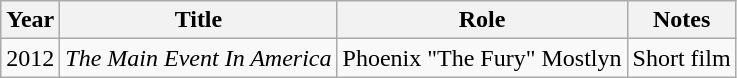<table class="wikitable sortable">
<tr>
<th>Year</th>
<th>Title</th>
<th>Role</th>
<th class="unsortable">Notes</th>
</tr>
<tr>
<td>2012</td>
<td><em>The Main Event In America</em></td>
<td>Phoenix "The Fury" Mostlyn</td>
<td>Short film</td>
</tr>
</table>
